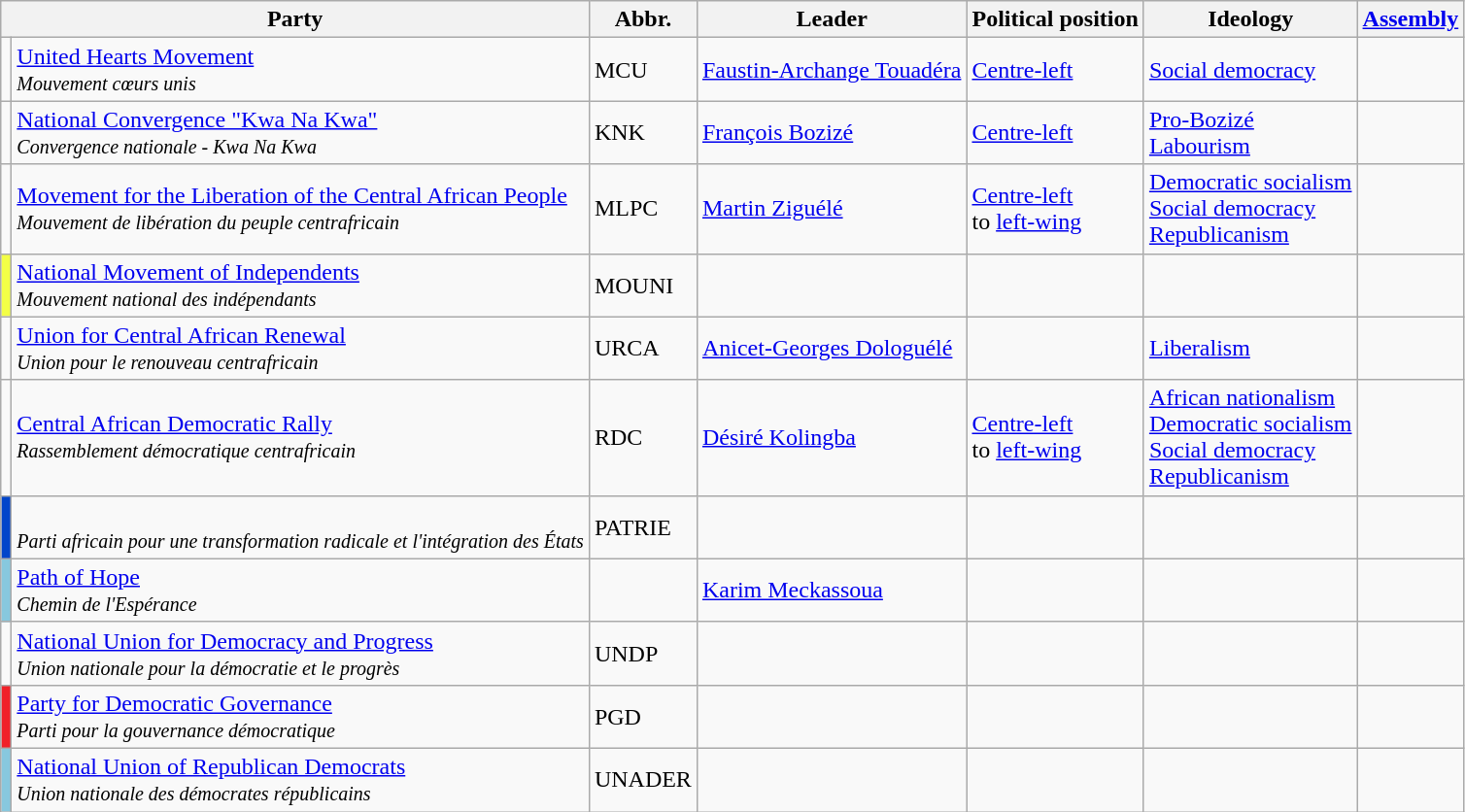<table class="wikitable">
<tr>
<th colspan=2>Party</th>
<th>Abbr.</th>
<th>Leader</th>
<th>Political position</th>
<th>Ideology</th>
<th><a href='#'>Assembly</a></th>
</tr>
<tr>
<td bgcolor=></td>
<td><a href='#'>United Hearts Movement</a><br><small><em>Mouvement cœurs unis</em></small></td>
<td>MCU</td>
<td><a href='#'>Faustin-Archange Touadéra</a></td>
<td><a href='#'>Centre-left</a></td>
<td><a href='#'>Social democracy</a></td>
<td></td>
</tr>
<tr>
<td bgcolor=></td>
<td><a href='#'>National Convergence "Kwa Na Kwa"</a><br><small><em>Convergence nationale - Kwa Na Kwa</em></small></td>
<td>KNK</td>
<td><a href='#'>François Bozizé</a></td>
<td><a href='#'>Centre-left</a></td>
<td><a href='#'>Pro-Bozizé</a><br><a href='#'>Labourism</a></td>
<td></td>
</tr>
<tr>
<td bgcolor=></td>
<td><a href='#'>Movement for the Liberation of the Central African People</a><br><small><em>Mouvement de libération du peuple centrafricain</em></small></td>
<td>MLPC</td>
<td><a href='#'>Martin Ziguélé</a></td>
<td><a href='#'>Centre-left</a><br>to <a href='#'>left-wing</a></td>
<td><a href='#'>Democratic socialism</a><br><a href='#'>Social democracy</a><br><a href='#'>Republicanism</a></td>
<td></td>
</tr>
<tr>
<td bgcolor=#F3FF46></td>
<td><a href='#'>National Movement of Independents</a><br><small><em>Mouvement national des indépendants</em></small></td>
<td>MOUNI</td>
<td></td>
<td></td>
<td></td>
<td></td>
</tr>
<tr>
<td bgcolor=></td>
<td><a href='#'>Union for Central African Renewal</a><br><small><em>Union pour le renouveau centrafricain</em></small></td>
<td>URCA</td>
<td><a href='#'>Anicet-Georges Dologuélé</a></td>
<td></td>
<td><a href='#'>Liberalism</a></td>
<td></td>
</tr>
<tr>
<td bgcolor=></td>
<td><a href='#'>Central African Democratic Rally</a><br><small><em>Rassemblement démocratique centrafricain</em></small></td>
<td>RDC</td>
<td><a href='#'>Désiré Kolingba</a></td>
<td><a href='#'>Centre-left</a><br>to <a href='#'>left-wing</a></td>
<td><a href='#'>African nationalism</a><br><a href='#'>Democratic socialism</a><br><a href='#'>Social democracy</a><br><a href='#'>Republicanism</a></td>
<td></td>
</tr>
<tr>
<td bgcolor=#0145CA></td>
<td><br><small><em>Parti africain pour une transformation radicale et l'intégration des États</em></small></td>
<td>PATRIE</td>
<td></td>
<td></td>
<td></td>
<td></td>
</tr>
<tr>
<td bgcolor=#87C8DE></td>
<td><a href='#'>Path of Hope</a><br><small><em>Chemin de l'Espérance</em></small></td>
<td></td>
<td><a href='#'>Karim Meckassoua</a></td>
<td></td>
<td></td>
<td></td>
</tr>
<tr>
<td bgcolor=></td>
<td><a href='#'>National Union for Democracy and Progress</a><br><small><em>Union nationale pour la démocratie et le progrès</em></small></td>
<td>UNDP</td>
<td></td>
<td></td>
<td></td>
<td></td>
</tr>
<tr>
<td bgcolor=#F02129></td>
<td><a href='#'>Party for Democratic Governance</a><br><small><em>Parti pour la gouvernance démocratique</em></small></td>
<td>PGD</td>
<td></td>
<td></td>
<td></td>
<td></td>
</tr>
<tr>
<td bgcolor=#87C8DE></td>
<td><a href='#'>National Union of Republican Democrats</a><br><small><em>Union nationale des démocrates républicains</em></small></td>
<td>UNADER</td>
<td></td>
<td></td>
<td></td>
<td></td>
</tr>
</table>
